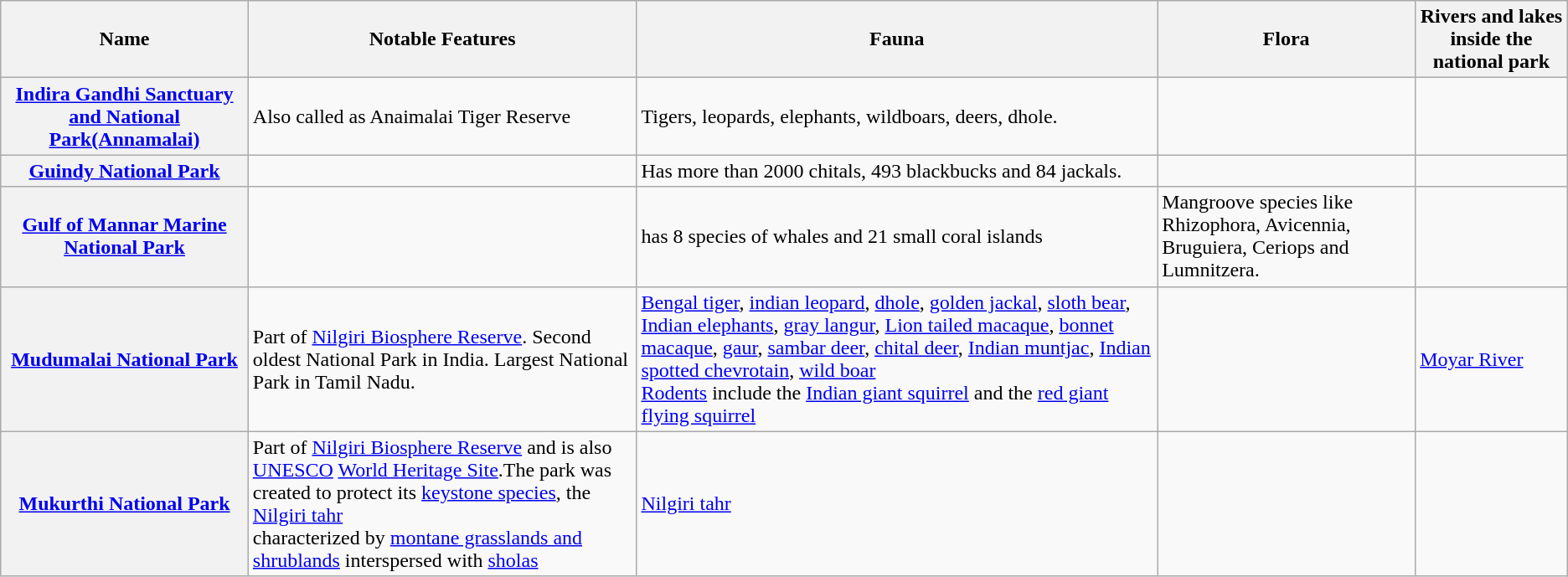<table class="wikitable sortable">
<tr>
<th>Name</th>
<th>Notable Features</th>
<th>Fauna</th>
<th>Flora</th>
<th>Rivers and lakes inside the national park</th>
</tr>
<tr>
<th><a href='#'>Indira Gandhi Sanctuary and National Park(Annamalai)</a></th>
<td>Also called as Anaimalai Tiger Reserve</td>
<td>Tigers, leopards, elephants, wildboars, deers, dhole.</td>
<td></td>
<td></td>
</tr>
<tr>
<th><a href='#'>Guindy National Park</a></th>
<td></td>
<td>Has more than 2000 chitals, 493 blackbucks and 84 jackals.</td>
<td></td>
</tr>
<tr>
<th><a href='#'>Gulf of Mannar Marine National Park</a></th>
<td></td>
<td>has 8 species of whales and 21 small coral islands</td>
<td>Mangroove species like Rhizophora, Avicennia, Bruguiera, Ceriops and Lumnitzera.</td>
<td></td>
</tr>
<tr>
<th><a href='#'>Mudumalai National Park</a></th>
<td>Part of <a href='#'>Nilgiri Biosphere Reserve</a>. Second oldest National Park in India. Largest National Park in Tamil Nadu.</td>
<td><a href='#'>Bengal tiger</a>, <a href='#'>indian leopard</a>, <a href='#'>dhole</a>, <a href='#'>golden jackal</a>, <a href='#'>sloth bear</a>, <a href='#'>Indian elephants</a>, <a href='#'>gray langur</a>, <a href='#'>Lion tailed macaque</a>, <a href='#'>bonnet macaque</a>, <a href='#'>gaur</a>, <a href='#'>sambar deer</a>, <a href='#'>chital deer</a>, <a href='#'>Indian muntjac</a>, <a href='#'>Indian spotted chevrotain</a>, <a href='#'>wild boar</a><br><a href='#'>Rodents</a> include the <a href='#'>Indian giant squirrel</a> and the <a href='#'>red giant flying squirrel</a></td>
<td></td>
<td><a href='#'>Moyar River</a></td>
</tr>
<tr>
<th><a href='#'>Mukurthi National Park</a></th>
<td>Part of <a href='#'>Nilgiri Biosphere Reserve</a> and is also <a href='#'>UNESCO</a> <a href='#'>World Heritage Site</a>.The park was created to protect its <a href='#'>keystone species</a>, the <a href='#'>Nilgiri tahr</a><br>characterized by <a href='#'>montane grasslands and shrublands</a> interspersed with <a href='#'>sholas</a></td>
<td><a href='#'>Nilgiri tahr</a></td>
<td></td>
</tr>
</table>
